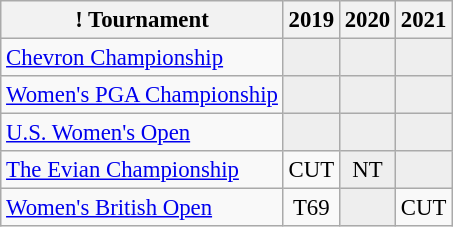<table class="wikitable" style="font-size:95%;text-align:center;">
<tr>
<th>! Tournament</th>
<th>2019</th>
<th>2020</th>
<th>2021</th>
</tr>
<tr>
<td align=left><a href='#'>Chevron Championship</a></td>
<td style="background:#eeeeee;"></td>
<td style="background:#eeeeee;"></td>
<td style="background:#eeeeee;"></td>
</tr>
<tr>
<td align=left><a href='#'>Women's PGA Championship</a></td>
<td style="background:#eeeeee;"></td>
<td style="background:#eeeeee;"></td>
<td style="background:#eeeeee;"></td>
</tr>
<tr>
<td align=left><a href='#'>U.S. Women's Open</a></td>
<td style="background:#eeeeee;"></td>
<td style="background:#eeeeee;"></td>
<td style="background:#eeeeee;"></td>
</tr>
<tr>
<td align=left><a href='#'>The Evian Championship</a></td>
<td>CUT</td>
<td style="background:#eeeeee;">NT</td>
<td style="background:#eeeeee;"></td>
</tr>
<tr>
<td align=left><a href='#'>Women's British Open</a></td>
<td>T69</td>
<td style="background:#eeeeee;"></td>
<td>CUT</td>
</tr>
</table>
